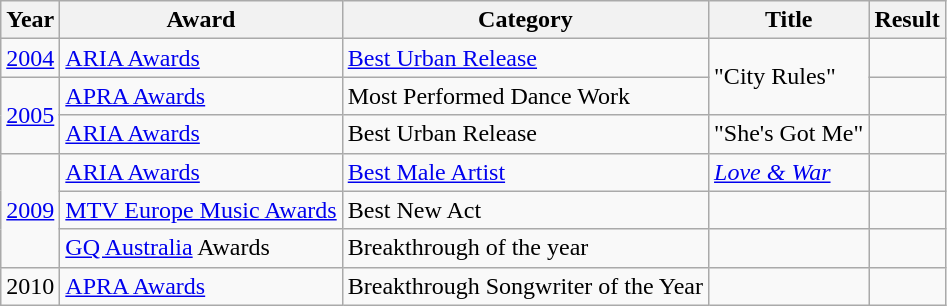<table class=wikitable>
<tr>
<th>Year</th>
<th>Award</th>
<th>Category</th>
<th>Title</th>
<th>Result</th>
</tr>
<tr>
<td><a href='#'>2004</a></td>
<td><a href='#'>ARIA Awards</a></td>
<td><a href='#'>Best Urban Release</a></td>
<td rowspan="2">"City Rules"</td>
<td></td>
</tr>
<tr>
<td rowspan="2"><a href='#'>2005</a></td>
<td><a href='#'>APRA Awards</a></td>
<td>Most Performed Dance Work</td>
<td></td>
</tr>
<tr>
<td><a href='#'>ARIA Awards</a></td>
<td>Best Urban Release</td>
<td>"She's Got Me"</td>
<td></td>
</tr>
<tr>
<td rowspan="3"><a href='#'>2009</a></td>
<td><a href='#'>ARIA Awards</a></td>
<td><a href='#'>Best Male Artist</a></td>
<td><em><a href='#'>Love & War</a></em></td>
<td></td>
</tr>
<tr>
<td><a href='#'>MTV Europe Music Awards</a></td>
<td>Best New Act</td>
<td></td>
<td></td>
</tr>
<tr>
<td><a href='#'>GQ Australia</a> Awards</td>
<td>Breakthrough of the year</td>
<td></td>
<td></td>
</tr>
<tr>
<td>2010</td>
<td><a href='#'>APRA Awards</a></td>
<td>Breakthrough Songwriter of the Year</td>
<td></td>
<td></td>
</tr>
</table>
